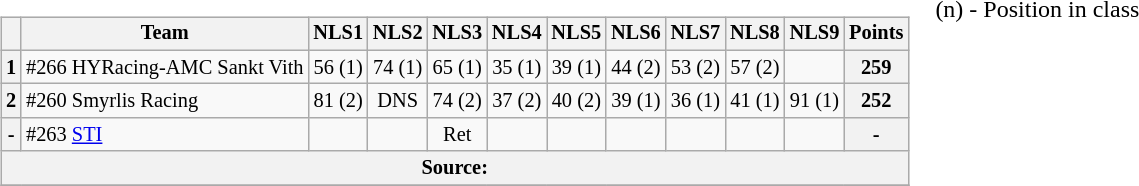<table>
<tr>
<td valign="top"><br><table class="wikitable" style="font-size:85%; text-align:center;">
<tr>
<th></th>
<th>Team</th>
<th>NLS1</th>
<th>NLS2</th>
<th>NLS3</th>
<th>NLS4</th>
<th>NLS5</th>
<th>NLS6</th>
<th>NLS7</th>
<th>NLS8</th>
<th>NLS9</th>
<th>Points</th>
</tr>
<tr>
<th>1</th>
<td align=left> #266 HYRacing-AMC Sankt Vith</td>
<td> 56 (1)</td>
<td> 74 (1)</td>
<td> 65 (1)</td>
<td> 35 (1)</td>
<td> 39 (1)</td>
<td> 44 (2)</td>
<td> 53 (2)</td>
<td> 57 (2)</td>
<td></td>
<th>259</th>
</tr>
<tr>
<th>2</th>
<td align=left> #260 Smyrlis Racing</td>
<td> 81 (2)</td>
<td> DNS</td>
<td> 74 (2)</td>
<td> 37 (2)</td>
<td> 40 (2)</td>
<td> 39 (1)</td>
<td> 36 (1)</td>
<td> 41 (1)</td>
<td> 91 (1)</td>
<th>252</th>
</tr>
<tr>
<th>-</th>
<td align=left> #263 <a href='#'>STI</a></td>
<td></td>
<td></td>
<td> Ret</td>
<td></td>
<td></td>
<td></td>
<td></td>
<td></td>
<td></td>
<th>-</th>
</tr>
<tr>
<th colspan="13">Source: </th>
</tr>
<tr>
</tr>
</table>
</td>
<td valign="top"><br>
<span>(n) - Position in class</span></td>
</tr>
</table>
